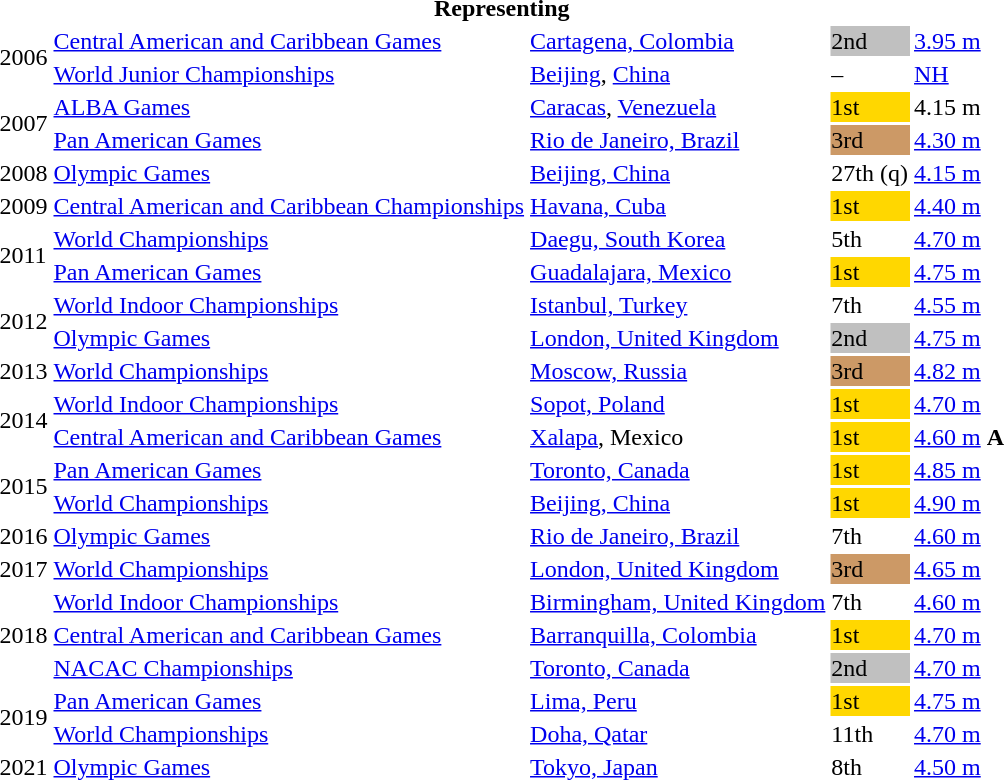<table>
<tr>
<th colspan="5">Representing </th>
</tr>
<tr>
<td rowspan=2>2006</td>
<td><a href='#'>Central American and Caribbean Games</a></td>
<td><a href='#'>Cartagena, Colombia</a></td>
<td bgcolor=silver>2nd</td>
<td><a href='#'>3.95 m</a></td>
</tr>
<tr>
<td><a href='#'>World Junior Championships</a></td>
<td><a href='#'>Beijing</a>, <a href='#'>China</a></td>
<td>–</td>
<td><a href='#'>NH</a></td>
</tr>
<tr>
<td rowspan=2>2007</td>
<td><a href='#'>ALBA Games</a></td>
<td><a href='#'>Caracas</a>, <a href='#'>Venezuela</a></td>
<td bgcolor=gold>1st</td>
<td>4.15 m</td>
</tr>
<tr>
<td><a href='#'>Pan American Games</a></td>
<td><a href='#'>Rio de Janeiro, Brazil</a></td>
<td bgcolor=cc9966>3rd</td>
<td><a href='#'>4.30 m</a></td>
</tr>
<tr>
<td>2008</td>
<td><a href='#'>Olympic Games</a></td>
<td><a href='#'>Beijing, China</a></td>
<td>27th (q)</td>
<td><a href='#'>4.15 m</a></td>
</tr>
<tr>
<td>2009</td>
<td><a href='#'>Central American and Caribbean Championships</a></td>
<td><a href='#'>Havana, Cuba</a></td>
<td bgcolor=gold>1st</td>
<td><a href='#'>4.40 m</a></td>
</tr>
<tr>
<td rowspan="2">2011</td>
<td><a href='#'>World Championships</a></td>
<td><a href='#'>Daegu, South Korea</a></td>
<td>5th</td>
<td><a href='#'>4.70 m</a></td>
</tr>
<tr>
<td><a href='#'>Pan American Games</a></td>
<td><a href='#'>Guadalajara, Mexico</a></td>
<td bgcolor=gold>1st</td>
<td><a href='#'>4.75 m</a></td>
</tr>
<tr>
<td rowspan="2">2012</td>
<td><a href='#'>World Indoor Championships</a></td>
<td><a href='#'>Istanbul, Turkey</a></td>
<td>7th</td>
<td><a href='#'>4.55 m</a></td>
</tr>
<tr>
<td><a href='#'>Olympic Games</a></td>
<td><a href='#'>London, United Kingdom</a></td>
<td bgcolor=silver>2nd</td>
<td><a href='#'>4.75 m</a></td>
</tr>
<tr>
<td>2013</td>
<td><a href='#'>World Championships</a></td>
<td><a href='#'>Moscow, Russia</a></td>
<td bgcolor=cc9966>3rd</td>
<td><a href='#'>4.82 m</a></td>
</tr>
<tr>
<td rowspan=2>2014</td>
<td><a href='#'>World Indoor Championships</a></td>
<td><a href='#'>Sopot, Poland</a></td>
<td bgcolor=gold>1st</td>
<td><a href='#'>4.70 m</a></td>
</tr>
<tr>
<td><a href='#'>Central American and Caribbean Games</a></td>
<td><a href='#'>Xalapa</a>, Mexico</td>
<td bgcolor=gold>1st</td>
<td><a href='#'>4.60 m</a> <strong>A</strong></td>
</tr>
<tr>
<td rowspan=2>2015</td>
<td><a href='#'>Pan American Games</a></td>
<td><a href='#'>Toronto, Canada</a></td>
<td bgcolor=gold>1st</td>
<td><a href='#'>4.85 m</a></td>
</tr>
<tr>
<td><a href='#'>World Championships</a></td>
<td><a href='#'>Beijing, China</a></td>
<td bgcolor=gold>1st</td>
<td><a href='#'>4.90 m</a></td>
</tr>
<tr>
<td>2016</td>
<td><a href='#'>Olympic Games</a></td>
<td><a href='#'>Rio de Janeiro, Brazil</a></td>
<td>7th</td>
<td><a href='#'>4.60 m</a></td>
</tr>
<tr>
<td>2017</td>
<td><a href='#'>World Championships</a></td>
<td><a href='#'>London, United Kingdom</a></td>
<td bgcolor=cc9966>3rd</td>
<td><a href='#'>4.65 m</a></td>
</tr>
<tr>
<td rowspan=3>2018</td>
<td><a href='#'>World Indoor Championships</a></td>
<td><a href='#'>Birmingham, United Kingdom</a></td>
<td>7th</td>
<td><a href='#'>4.60 m</a></td>
</tr>
<tr>
<td><a href='#'>Central American and Caribbean Games</a></td>
<td><a href='#'>Barranquilla, Colombia</a></td>
<td bgcolor=gold>1st</td>
<td><a href='#'>4.70 m</a></td>
</tr>
<tr>
<td><a href='#'>NACAC Championships</a></td>
<td><a href='#'>Toronto, Canada</a></td>
<td bgcolor=silver>2nd</td>
<td><a href='#'>4.70 m</a></td>
</tr>
<tr>
<td rowspan=2>2019</td>
<td><a href='#'>Pan American Games</a></td>
<td><a href='#'>Lima, Peru</a></td>
<td bgcolor=gold>1st</td>
<td><a href='#'>4.75 m</a></td>
</tr>
<tr>
<td><a href='#'>World Championships</a></td>
<td><a href='#'>Doha, Qatar</a></td>
<td>11th</td>
<td><a href='#'>4.70 m</a></td>
</tr>
<tr>
<td>2021</td>
<td><a href='#'>Olympic Games</a></td>
<td><a href='#'>Tokyo, Japan</a></td>
<td>8th</td>
<td><a href='#'>4.50 m</a></td>
</tr>
</table>
